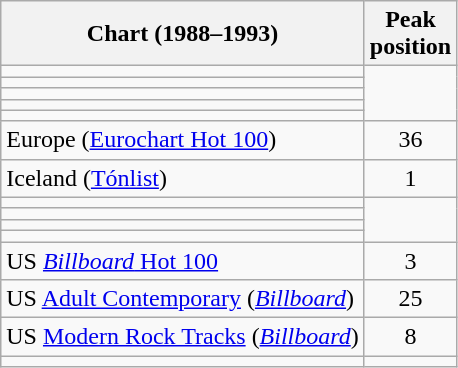<table class="wikitable sortable">
<tr>
<th>Chart (1988–1993)</th>
<th>Peak<br>position</th>
</tr>
<tr>
<td></td>
</tr>
<tr>
<td></td>
</tr>
<tr>
<td></td>
</tr>
<tr>
<td></td>
</tr>
<tr>
<td></td>
</tr>
<tr>
<td>Europe (<a href='#'>Eurochart Hot 100</a>)</td>
<td align="center">36</td>
</tr>
<tr>
<td>Iceland (<a href='#'>Tónlist</a>)</td>
<td align="center">1</td>
</tr>
<tr>
<td></td>
</tr>
<tr>
<td></td>
</tr>
<tr>
<td></td>
</tr>
<tr>
<td></td>
</tr>
<tr>
<td>US <a href='#'><em>Billboard</em> Hot 100</a></td>
<td align="center">3</td>
</tr>
<tr>
<td>US <a href='#'>Adult Contemporary</a> (<em><a href='#'>Billboard</a></em>)</td>
<td align="center">25</td>
</tr>
<tr>
<td>US <a href='#'>Modern Rock Tracks</a> (<em><a href='#'>Billboard</a></em>)</td>
<td align="center">8</td>
</tr>
<tr>
<td></td>
</tr>
</table>
